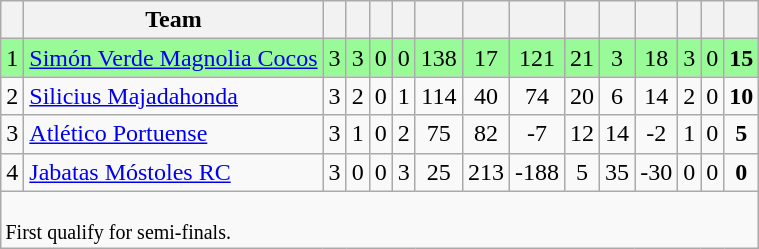<table class="wikitable" style="text-align:center;">
<tr>
<th></th>
<th>Team</th>
<th></th>
<th></th>
<th></th>
<th></th>
<th></th>
<th></th>
<th></th>
<th></th>
<th></th>
<th></th>
<th></th>
<th></th>
<th></th>
</tr>
<tr bgcolor=palegreen>
<td>1</td>
<td align="left"><a href='#'>Simón Verde Magnolia Cocos</a></td>
<td>3</td>
<td>3</td>
<td>0</td>
<td>0</td>
<td>138</td>
<td>17</td>
<td>121</td>
<td>21</td>
<td>3</td>
<td>18</td>
<td>3</td>
<td>0</td>
<td><strong>15</strong></td>
</tr>
<tr>
<td>2</td>
<td align="left"><a href='#'>Silicius Majadahonda</a></td>
<td>3</td>
<td>2</td>
<td>0</td>
<td>1</td>
<td>114</td>
<td>40</td>
<td>74</td>
<td>20</td>
<td>6</td>
<td>14</td>
<td>2</td>
<td>0</td>
<td><strong>10</strong></td>
</tr>
<tr>
<td>3</td>
<td align="left"><a href='#'>Atlético Portuense</a></td>
<td>3</td>
<td>1</td>
<td>0</td>
<td>2</td>
<td>75</td>
<td>82</td>
<td>-7</td>
<td>12</td>
<td>14</td>
<td>-2</td>
<td>1</td>
<td>0</td>
<td><strong>5</strong></td>
</tr>
<tr>
<td>4</td>
<td align="left"><a href='#'>Jabatas Móstoles RC</a></td>
<td>3</td>
<td>0</td>
<td>0</td>
<td>3</td>
<td>25</td>
<td>213</td>
<td>-188</td>
<td>5</td>
<td>35</td>
<td>-30</td>
<td>0</td>
<td>0</td>
<td><strong>0</strong></td>
</tr>
<tr | style="text-align:left;" |>
<td colspan="15" style="border:0px; font-size:smaller"><br><span>First</span> qualify for semi-finals.</td>
</tr>
</table>
